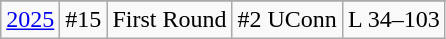<table class="wikitable" style="text-align:center">
<tr>
</tr>
<tr style="text-align:center;">
<td rowspan=1><a href='#'>2025</a></td>
<td>#15</td>
<td>First Round</td>
<td>#2 UConn</td>
<td>L 34–103</td>
</tr>
</table>
